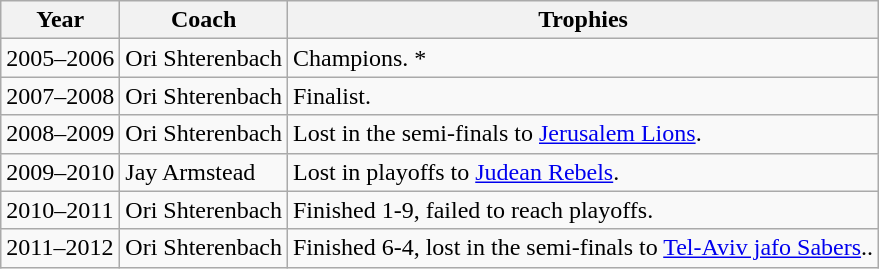<table class="wikitable">
<tr>
<th>Year</th>
<th>Coach</th>
<th>Trophies</th>
</tr>
<tr>
<td>2005–2006</td>
<td>Ori Shterenbach</td>
<td>Champions. *</td>
</tr>
<tr>
<td>2007–2008</td>
<td>Ori Shterenbach</td>
<td>Finalist.</td>
</tr>
<tr>
<td>2008–2009</td>
<td>Ori Shterenbach</td>
<td>Lost in the semi-finals to <a href='#'>Jerusalem Lions</a>.</td>
</tr>
<tr>
<td>2009–2010</td>
<td>Jay Armstead</td>
<td>Lost in playoffs to <a href='#'>Judean Rebels</a>.</td>
</tr>
<tr>
<td>2010–2011</td>
<td>Ori Shterenbach</td>
<td>Finished 1-9, failed to reach playoffs.</td>
</tr>
<tr>
<td>2011–2012</td>
<td>Ori Shterenbach</td>
<td>Finished 6-4, lost in the semi-finals to <a href='#'>Tel-Aviv jafo Sabers</a>..</td>
</tr>
</table>
